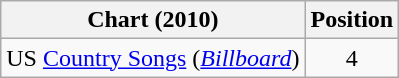<table class="wikitable sortable">
<tr>
<th scope="col">Chart (2010)</th>
<th scope="col">Position</th>
</tr>
<tr>
<td>US <a href='#'>Country Songs</a> (<em><a href='#'>Billboard</a></em>)</td>
<td align="center">4</td>
</tr>
</table>
